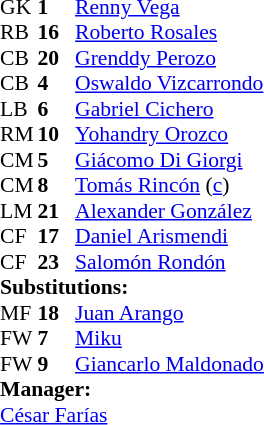<table style="font-size: 90%" cellspacing="0" cellpadding="0" align="center">
<tr>
<th width=25></th>
<th width=25></th>
</tr>
<tr>
<td>GK</td>
<td><strong>1</strong></td>
<td><a href='#'>Renny Vega</a></td>
</tr>
<tr>
<td>RB</td>
<td><strong>16</strong></td>
<td><a href='#'>Roberto Rosales</a></td>
</tr>
<tr>
<td>CB</td>
<td><strong>20</strong></td>
<td><a href='#'>Grenddy Perozo</a></td>
<td></td>
</tr>
<tr>
<td>CB</td>
<td><strong>4</strong></td>
<td><a href='#'>Oswaldo Vizcarrondo</a></td>
</tr>
<tr>
<td>LB</td>
<td><strong>6</strong></td>
<td><a href='#'>Gabriel Cichero</a></td>
</tr>
<tr>
<td>RM</td>
<td><strong>10</strong></td>
<td><a href='#'>Yohandry Orozco</a></td>
<td></td>
<td></td>
</tr>
<tr>
<td>CM</td>
<td><strong>5</strong></td>
<td><a href='#'>Giácomo Di Giorgi</a></td>
</tr>
<tr>
<td>CM</td>
<td><strong>8</strong></td>
<td><a href='#'>Tomás Rincón</a> (<a href='#'>c</a>)</td>
</tr>
<tr>
<td>LM</td>
<td><strong>21</strong></td>
<td><a href='#'>Alexander González</a></td>
<td></td>
<td></td>
</tr>
<tr>
<td>CF</td>
<td><strong>17</strong></td>
<td><a href='#'>Daniel Arismendi</a></td>
<td></td>
<td></td>
</tr>
<tr>
<td>CF</td>
<td><strong>23</strong></td>
<td><a href='#'>Salomón Rondón</a></td>
</tr>
<tr>
<td colspan=3><strong>Substitutions:</strong></td>
</tr>
<tr>
<td>MF</td>
<td><strong>18</strong></td>
<td><a href='#'>Juan Arango</a></td>
<td></td>
<td></td>
</tr>
<tr>
<td>FW</td>
<td><strong>7</strong></td>
<td><a href='#'>Miku</a></td>
<td></td>
<td></td>
</tr>
<tr>
<td>FW</td>
<td><strong>9</strong></td>
<td><a href='#'>Giancarlo Maldonado</a></td>
<td></td>
<td></td>
</tr>
<tr>
<td colspan=3><strong>Manager:</strong></td>
</tr>
<tr>
<td colspan=3><a href='#'>César Farías</a></td>
</tr>
</table>
